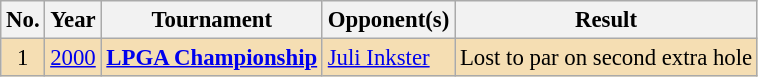<table class="wikitable" style="font-size:95%;">
<tr>
<th>No.</th>
<th>Year</th>
<th>Tournament</th>
<th>Opponent(s)</th>
<th>Result</th>
</tr>
<tr style="background:#F5DEB3;">
<td align="center">1</td>
<td align="center"><a href='#'>2000</a></td>
<td><strong><a href='#'>LPGA Championship</a></strong></td>
<td> <a href='#'>Juli Inkster</a></td>
<td>Lost to par on second extra hole</td>
</tr>
</table>
